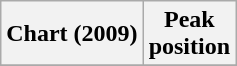<table class="wikitable">
<tr>
<th>Chart (2009)</th>
<th>Peak<br>position</th>
</tr>
<tr>
</tr>
</table>
